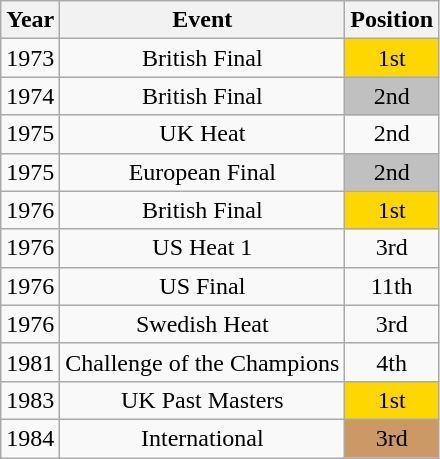<table class="wikitable" style="text-align:center">
<tr>
<th>Year</th>
<th>Event</th>
<th>Position</th>
</tr>
<tr>
<td>1973</td>
<td>British Final</td>
<td bgcolor="gold">1st</td>
</tr>
<tr>
<td>1974</td>
<td>British Final</td>
<td bgcolor="silver">2nd</td>
</tr>
<tr>
<td>1975</td>
<td>UK Heat</td>
<td>2nd</td>
</tr>
<tr>
<td>1975</td>
<td>European Final</td>
<td bgcolor="silver">2nd</td>
</tr>
<tr>
<td>1976</td>
<td>British Final</td>
<td bgcolor="gold">1st</td>
</tr>
<tr>
<td>1976</td>
<td>US Heat 1</td>
<td>3rd</td>
</tr>
<tr>
<td>1976</td>
<td>US Final</td>
<td>11th</td>
</tr>
<tr>
<td>1976</td>
<td>Swedish Heat</td>
<td>3rd</td>
</tr>
<tr>
<td>1981</td>
<td>Challenge of the Champions</td>
<td>4th</td>
</tr>
<tr>
<td>1983</td>
<td>UK Past Masters</td>
<td bgcolor="gold">1st</td>
</tr>
<tr>
<td>1984</td>
<td>International</td>
<td bgcolor="cc9966">3rd</td>
</tr>
</table>
